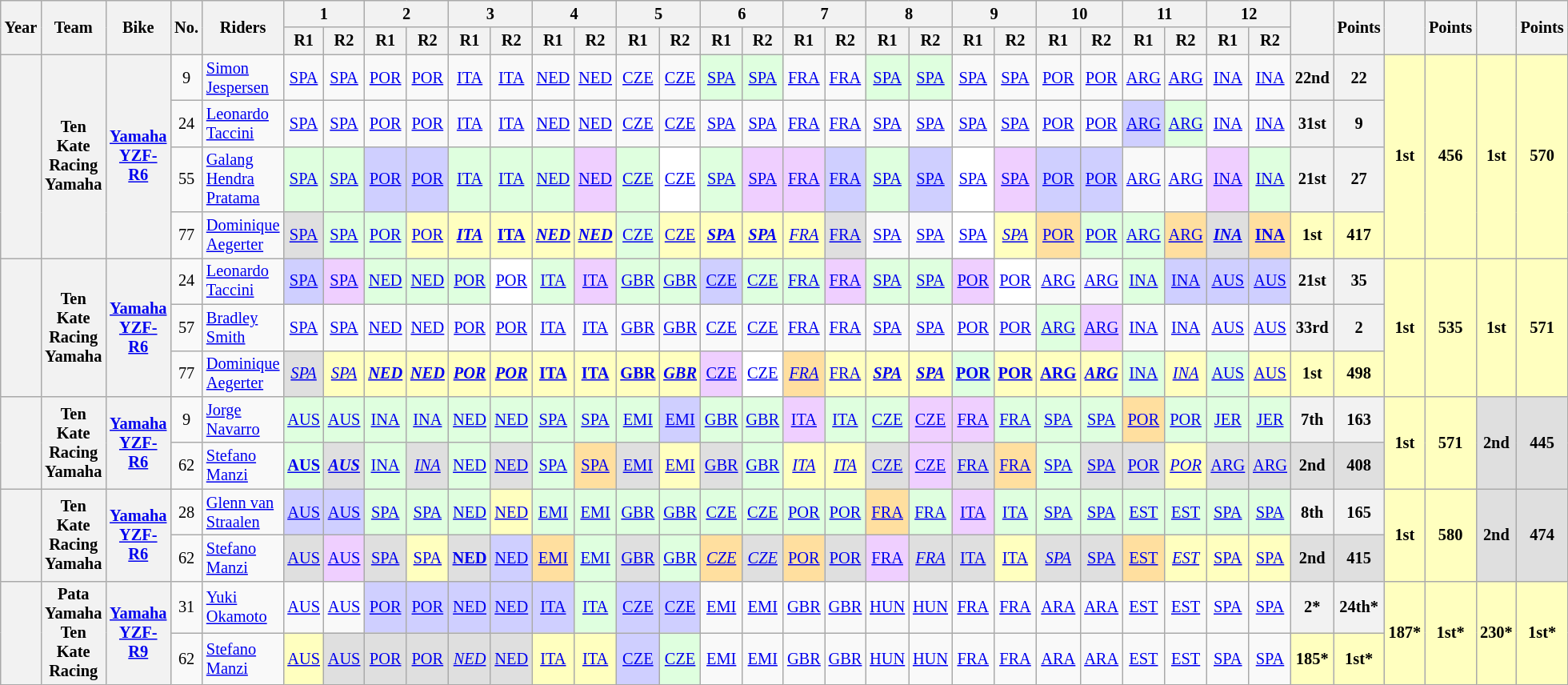<table class="wikitable" style="text-align:center; font-size:85%;">
<tr>
<th rowspan="2">Year</th>
<th rowspan="2">Team</th>
<th rowspan="2">Bike</th>
<th rowspan="2">No.</th>
<th rowspan="2">Riders</th>
<th colspan="2">1</th>
<th colspan="2">2</th>
<th colspan="2">3</th>
<th colspan="2">4</th>
<th colspan="2">5</th>
<th colspan="2">6</th>
<th colspan="2">7</th>
<th colspan="2">8</th>
<th colspan="2">9</th>
<th colspan="2">10</th>
<th colspan="2">11</th>
<th colspan="2">12</th>
<th rowspan="2"></th>
<th rowspan="2">Points</th>
<th rowspan="2"></th>
<th rowspan="2">Points</th>
<th rowspan="2"></th>
<th rowspan="2">Points</th>
</tr>
<tr>
<th>R1</th>
<th>R2</th>
<th>R1</th>
<th>R2</th>
<th>R1</th>
<th>R2</th>
<th>R1</th>
<th>R2</th>
<th>R1</th>
<th>R2</th>
<th>R1</th>
<th>R2</th>
<th>R1</th>
<th>R2</th>
<th>R1</th>
<th>R2</th>
<th>R1</th>
<th>R2</th>
<th>R1</th>
<th>R2</th>
<th>R1</th>
<th>R2</th>
<th>R1</th>
<th>R2</th>
</tr>
<tr>
<th rowspan="4"></th>
<th rowspan="4">Ten Kate Racing Yamaha</th>
<th rowspan="4"><a href='#'>Yamaha YZF-R6</a></th>
<td>9</td>
<td style="text-align:left;"> <a href='#'>Simon Jespersen</a></td>
<td><a href='#'>SPA</a></td>
<td><a href='#'>SPA</a></td>
<td><a href='#'>POR</a></td>
<td><a href='#'>POR</a></td>
<td><a href='#'>ITA</a></td>
<td><a href='#'>ITA</a></td>
<td><a href='#'>NED</a></td>
<td><a href='#'>NED</a></td>
<td><a href='#'>CZE</a></td>
<td><a href='#'>CZE</a></td>
<td style="background:#dfffdf;"><a href='#'>SPA</a><br></td>
<td style="background:#dfffdf;"><a href='#'>SPA</a><br></td>
<td><a href='#'>FRA</a></td>
<td><a href='#'>FRA</a></td>
<td style="background:#dfffdf;"><a href='#'>SPA</a><br></td>
<td style="background:#dfffdf;"><a href='#'>SPA</a><br></td>
<td><a href='#'>SPA</a></td>
<td><a href='#'>SPA</a></td>
<td><a href='#'>POR</a></td>
<td><a href='#'>POR</a></td>
<td><a href='#'>ARG</a></td>
<td><a href='#'>ARG</a></td>
<td><a href='#'>INA</a></td>
<td><a href='#'>INA</a></td>
<th>22nd</th>
<th>22</th>
<th style="background:#FFFFBF;" rowspan="4">1st</th>
<th style="background:#FFFFBF;" rowspan="4">456</th>
<th style="background:#FFFFBF;" rowspan="4">1st</th>
<th style="background:#FFFFBF;" rowspan="4">570</th>
</tr>
<tr>
<td>24</td>
<td style="text-align:left;"> <a href='#'>Leonardo Taccini</a></td>
<td><a href='#'>SPA</a></td>
<td><a href='#'>SPA</a></td>
<td><a href='#'>POR</a></td>
<td><a href='#'>POR</a></td>
<td><a href='#'>ITA</a></td>
<td><a href='#'>ITA</a></td>
<td><a href='#'>NED</a></td>
<td><a href='#'>NED</a></td>
<td><a href='#'>CZE</a></td>
<td><a href='#'>CZE</a></td>
<td><a href='#'>SPA</a></td>
<td><a href='#'>SPA</a></td>
<td><a href='#'>FRA</a></td>
<td><a href='#'>FRA</a></td>
<td><a href='#'>SPA</a></td>
<td><a href='#'>SPA</a></td>
<td><a href='#'>SPA</a></td>
<td><a href='#'>SPA</a></td>
<td><a href='#'>POR</a></td>
<td><a href='#'>POR</a></td>
<td style="background:#cfcfff;"><a href='#'>ARG</a><br></td>
<td style="background:#dfffdf;"><a href='#'>ARG</a><br></td>
<td><a href='#'>INA</a></td>
<td><a href='#'>INA</a></td>
<th>31st</th>
<th>9</th>
</tr>
<tr>
<td>55</td>
<td style="text-align:left;"> <a href='#'>Galang Hendra Pratama</a></td>
<td style="background:#dfffdf;"><a href='#'>SPA</a><br></td>
<td style="background:#dfffdf;"><a href='#'>SPA</a><br></td>
<td style="background:#cfcfff;"><a href='#'>POR</a><br></td>
<td style="background:#cfcfff;"><a href='#'>POR</a><br></td>
<td style="background:#dfffdf;"><a href='#'>ITA</a><br></td>
<td style="background:#dfffdf;"><a href='#'>ITA</a><br></td>
<td style="background:#dfffdf;"><a href='#'>NED</a><br></td>
<td style="background:#efcfff;"><a href='#'>NED</a><br></td>
<td style="background:#dfffdf;"><a href='#'>CZE</a><br></td>
<td style="background:#ffffff;"><a href='#'>CZE</a><br></td>
<td style="background:#dfffdf;"><a href='#'>SPA</a><br></td>
<td style="background:#efcfff;"><a href='#'>SPA</a><br></td>
<td style="background:#efcfff;"><a href='#'>FRA</a><br></td>
<td style="background:#cfcfff;"><a href='#'>FRA</a><br></td>
<td style="background:#dfffdf;"><a href='#'>SPA</a><br></td>
<td style="background:#cfcfff;"><a href='#'>SPA</a><br></td>
<td style="background:#ffffff;"><a href='#'>SPA</a><br></td>
<td style="background:#efcfff;"><a href='#'>SPA</a><br></td>
<td style="background:#cfcfff;"><a href='#'>POR</a><br></td>
<td style="background:#cfcfff;"><a href='#'>POR</a><br></td>
<td><a href='#'>ARG</a></td>
<td><a href='#'>ARG</a></td>
<td style="background:#efcfff;"><a href='#'>INA</a><br></td>
<td style="background:#dfffdf;"><a href='#'>INA</a><br></td>
<th>21st</th>
<th>27</th>
</tr>
<tr>
<td>77</td>
<td style="text-align:left;"> <a href='#'>Dominique Aegerter</a></td>
<td style="background:#dfdfdf;"><a href='#'>SPA</a><br></td>
<td style="background:#dfffdf;"><a href='#'>SPA</a><br></td>
<td style="background:#dfffdf;"><a href='#'>POR</a><br></td>
<td style="background:#ffffbf;"><a href='#'>POR</a><br></td>
<td style="background:#ffffbf;"><strong><em><a href='#'>ITA</a></em></strong><br></td>
<td style="background:#ffffbf;"><strong><a href='#'>ITA</a></strong><br></td>
<td style="background:#ffffbf;"><strong><em><a href='#'>NED</a></em></strong><br></td>
<td style="background:#ffffbf;"><strong><em><a href='#'>NED</a></em></strong><br></td>
<td style="background:#dfffdf;"><a href='#'>CZE</a><br></td>
<td style="background:#ffffbf;"><a href='#'>CZE</a><br></td>
<td style="background:#ffffbf;"><strong><em><a href='#'>SPA</a></em></strong><br></td>
<td style="background:#ffffbf;"><strong><em><a href='#'>SPA</a></em></strong><br></td>
<td style="background:#ffffbf;"><em><a href='#'>FRA</a></em><br></td>
<td style="background:#dfdfdf;"><a href='#'>FRA</a><br></td>
<td><a href='#'>SPA</a></td>
<td><a href='#'>SPA</a></td>
<td style="background:#ffffff;"><a href='#'>SPA</a><br></td>
<td style="background:#ffffbf;"><em><a href='#'>SPA</a></em><br></td>
<td style="background:#ffdf9f;"><a href='#'>POR</a><br></td>
<td style="background:#dfffdf;"><a href='#'>POR</a><br></td>
<td style="background:#dfffdf;"><a href='#'>ARG</a><br></td>
<td style="background:#ffdf9f;"><a href='#'>ARG</a><br></td>
<td style="background:#dfdfdf;"><strong><em><a href='#'>INA</a></em></strong><br></td>
<td style="background:#ffdf9f;"><strong><a href='#'>INA</a></strong><br></td>
<th style="background:#ffffbf;">1st</th>
<th style="background:#ffffbf;">417</th>
</tr>
<tr>
<th rowspan="3"></th>
<th rowspan="3">Ten Kate Racing Yamaha</th>
<th rowspan="3"><a href='#'>Yamaha YZF-R6</a></th>
<td>24</td>
<td style="text-align:left;"> <a href='#'>Leonardo Taccini</a></td>
<td style="background:#cfcfff;"><a href='#'>SPA</a><br></td>
<td style="background:#efcfff;"><a href='#'>SPA</a><br></td>
<td style="background:#dfffdf;"><a href='#'>NED</a><br></td>
<td style="background:#dfffdf;"><a href='#'>NED</a><br></td>
<td style="background:#dfffdf;"><a href='#'>POR</a><br></td>
<td style="background:#ffffff;"><a href='#'>POR</a><br></td>
<td style="background:#dfffdf;"><a href='#'>ITA</a><br></td>
<td style="background:#efcfff;"><a href='#'>ITA</a><br></td>
<td style="background:#dfffdf;"><a href='#'>GBR</a><br></td>
<td style="background:#dfffdf;"><a href='#'>GBR</a><br></td>
<td style="background:#cfcfff;"><a href='#'>CZE</a><br></td>
<td style="background:#dfffdf;"><a href='#'>CZE</a><br></td>
<td style="background:#dfffdf;"><a href='#'>FRA</a><br></td>
<td style="background:#efcfff;"><a href='#'>FRA</a><br></td>
<td style="background:#dfffdf;"><a href='#'>SPA</a><br></td>
<td style="background:#dfffdf;"><a href='#'>SPA</a><br></td>
<td style="background:#efcfff;"><a href='#'>POR</a><br></td>
<td style="background:#ffffff;"><a href='#'>POR</a><br></td>
<td><a href='#'>ARG</a></td>
<td><a href='#'>ARG</a></td>
<td style="background:#dfffdf;"><a href='#'>INA</a><br></td>
<td style="background:#cfcfff;"><a href='#'>INA</a><br></td>
<td style="background:#cfcfff;"><a href='#'>AUS</a><br></td>
<td style="background:#cfcfff;"><a href='#'>AUS</a><br></td>
<th>21st</th>
<th>35</th>
<th style="background:#FFFFBF;" rowspan="3">1st</th>
<th style="background:#FFFFBF;" rowspan="3">535</th>
<th style="background:#FFFFBF;" rowspan="3">1st</th>
<th style="background:#FFFFBF;" rowspan="3">571</th>
</tr>
<tr>
<td>57</td>
<td style="text-align:left;"> <a href='#'>Bradley Smith</a></td>
<td><a href='#'>SPA</a></td>
<td><a href='#'>SPA</a></td>
<td><a href='#'>NED</a></td>
<td><a href='#'>NED</a></td>
<td><a href='#'>POR</a></td>
<td><a href='#'>POR</a></td>
<td><a href='#'>ITA</a></td>
<td><a href='#'>ITA</a></td>
<td><a href='#'>GBR</a></td>
<td><a href='#'>GBR</a></td>
<td><a href='#'>CZE</a></td>
<td><a href='#'>CZE</a></td>
<td><a href='#'>FRA</a></td>
<td><a href='#'>FRA</a></td>
<td><a href='#'>SPA</a></td>
<td><a href='#'>SPA</a></td>
<td><a href='#'>POR</a></td>
<td><a href='#'>POR</a></td>
<td style="background:#dfffdf;"><a href='#'>ARG</a><br></td>
<td style="background:#efcfff;"><a href='#'>ARG</a><br></td>
<td><a href='#'>INA</a></td>
<td><a href='#'>INA</a></td>
<td><a href='#'>AUS</a></td>
<td><a href='#'>AUS</a></td>
<th>33rd</th>
<th>2</th>
</tr>
<tr>
<td>77</td>
<td style="text-align:left;"> <a href='#'>Dominique Aegerter</a></td>
<td style="background:#dfdfdf;"><em><a href='#'>SPA</a></em><br></td>
<td style="background:#ffffbf;"><em><a href='#'>SPA</a></em><br></td>
<td style="background:#ffffbf;"><strong><em><a href='#'>NED</a></em></strong><br></td>
<td style="background:#ffffbf;"><strong><em><a href='#'>NED</a></em></strong><br></td>
<td style="background:#ffffbf;"><strong><em><a href='#'>POR</a></em></strong><br></td>
<td style="background:#ffffbf;"><strong><em><a href='#'>POR</a></em></strong><br></td>
<td style="background:#ffffbf;"><strong><a href='#'>ITA</a></strong><br></td>
<td style="background:#ffffbf;"><strong><a href='#'>ITA</a></strong><br></td>
<td style="background:#ffffbf;"><strong><a href='#'>GBR</a></strong><br></td>
<td style="background:#ffffbf;"><strong><em><a href='#'>GBR</a></em></strong><br></td>
<td style="background:#efcfff;"><a href='#'>CZE</a><br></td>
<td style="background:#ffffff;"><a href='#'>CZE</a><br></td>
<td style="background:#ffdf9f;"><em><a href='#'>FRA</a></em><br></td>
<td style="background:#ffffbf;"><a href='#'>FRA</a><br></td>
<td style="background:#ffffbf;"><strong><em><a href='#'>SPA</a></em></strong><br></td>
<td style="background:#ffffbf;"><strong><em><a href='#'>SPA</a></em></strong><br></td>
<td style="background:#dfffdf;"><strong><a href='#'>POR</a></strong><br></td>
<td style="background:#ffffbf;"><strong><a href='#'>POR</a></strong><br></td>
<td style="background:#ffffbf;"><strong><a href='#'>ARG</a></strong><br></td>
<td style="background:#ffffbf;"><strong><em><a href='#'>ARG</a></em></strong><br></td>
<td style="background:#dfffdf;"><a href='#'>INA</a><br></td>
<td style="background:#ffffbf;"><em><a href='#'>INA</a></em><br></td>
<td style="background:#dfffdf;"><a href='#'>AUS</a><br></td>
<td style="background:#FFFFBF;"><a href='#'>AUS</a><br></td>
<th style="background:#ffffbf;">1st</th>
<th style="background:#ffffbf;">498</th>
</tr>
<tr>
<th rowspan="2"></th>
<th rowspan="2">Ten Kate Racing Yamaha</th>
<th rowspan="2"><a href='#'>Yamaha YZF-R6</a></th>
<td>9</td>
<td style="text-align:left;"> <a href='#'>Jorge Navarro</a></td>
<td style="background:#dfffdf;"><a href='#'>AUS</a><br></td>
<td style="background:#dfffdf;"><a href='#'>AUS</a><br></td>
<td style="background:#dfffdf;"><a href='#'>INA</a><br></td>
<td style="background:#dfffdf;"><a href='#'>INA</a><br></td>
<td style="background:#dfffdf;"><a href='#'>NED</a><br></td>
<td style="background:#dfffdf;"><a href='#'>NED</a><br></td>
<td style="background:#dfffdf;"><a href='#'>SPA</a><br></td>
<td style="background:#dfffdf;"><a href='#'>SPA</a><br></td>
<td style="background:#dfffdf;"><a href='#'>EMI</a><br></td>
<td style="background:#cfcfff;"><a href='#'>EMI</a><br></td>
<td style="background:#dfffdf;"><a href='#'>GBR</a><br></td>
<td style="background:#dfffdf;"><a href='#'>GBR</a><br></td>
<td style="background:#efcfff;"><a href='#'>ITA</a><br></td>
<td style="background:#dfffdf;"><a href='#'>ITA</a><br></td>
<td style="background:#dfffdf;"><a href='#'>CZE</a><br></td>
<td style="background:#efcfff;"><a href='#'>CZE</a><br></td>
<td style="background:#efcfff;"><a href='#'>FRA</a><br></td>
<td style="background:#dfffdf;"><a href='#'>FRA</a><br></td>
<td style="background:#dfffdf;"><a href='#'>SPA</a><br></td>
<td style="background:#dfffdf;"><a href='#'>SPA</a><br></td>
<td style="background:#ffdf9f;"><a href='#'>POR</a><br></td>
<td style="background:#dfffdf;"><a href='#'>POR</a><br></td>
<td style="background:#dfffdf;"><a href='#'>JER</a><br></td>
<td style="background:#dfffdf;"><a href='#'>JER</a><br></td>
<th>7th</th>
<th>163</th>
<th style="background:#FFFFBF;" rowspan="2">1st</th>
<th style="background:#FFFFBF;" rowspan="2">571</th>
<th style="background:#DFDFDF;" rowspan="2">2nd</th>
<th style="background:#DFDFDF;" rowspan="2">445</th>
</tr>
<tr>
<td>62</td>
<td style="text-align:left;"> <a href='#'>Stefano Manzi</a></td>
<td style="background:#dfffdf;"><strong><a href='#'>AUS</a></strong><br></td>
<td style="background:#dfdfdf;"><strong><em><a href='#'>AUS</a></em></strong><br></td>
<td style="background:#dfffdf;"><a href='#'>INA</a><br></td>
<td style="background:#dfdfdf;"><em><a href='#'>INA</a></em><br></td>
<td style="background:#dfffdf;"><a href='#'>NED</a><br></td>
<td style="background:#dfdfdf;"><a href='#'>NED</a><br></td>
<td style="background:#dfffdf;"><a href='#'>SPA</a><br></td>
<td style="background:#ffdf9f;"><a href='#'>SPA</a><br></td>
<td style="background:#dfdfdf;"><a href='#'>EMI</a><br></td>
<td style="background:#ffffbf;"><a href='#'>EMI</a><br></td>
<td style="background:#dfdfdf;"><a href='#'>GBR</a><br></td>
<td style="background:#dfffdf;"><a href='#'>GBR</a><br></td>
<td style="background:#ffffbf;"><em><a href='#'>ITA</a></em><br></td>
<td style="background:#ffffbf;"><em><a href='#'>ITA</a></em><br></td>
<td style="background:#dfdfdf;"><a href='#'>CZE</a><br></td>
<td style="background:#efcfff;"><a href='#'>CZE</a><br></td>
<td style="background:#dfdfdf;"><a href='#'>FRA</a><br></td>
<td style="background:#ffdf9f;"><a href='#'>FRA</a><br></td>
<td style="background:#dfffdf;"><a href='#'>SPA</a><br></td>
<td style="background:#dfdfdf;"><a href='#'>SPA</a><br></td>
<td style="background:#dfdfdf;"><a href='#'>POR</a><br></td>
<td style="background:#ffffbf;"><em><a href='#'>POR</a></em><br></td>
<td style="background:#dfdfdf;"><a href='#'>ARG</a><br></td>
<td style="background:#dfdfdf;"><a href='#'>ARG</a><br></td>
<th style="background:#dfdfdf;">2nd</th>
<th style="background:#dfdfdf;">408</th>
</tr>
<tr>
<th rowspan="2"></th>
<th rowspan="2">Ten Kate Racing Yamaha</th>
<th rowspan="2"><a href='#'>Yamaha YZF-R6</a></th>
<td>28</td>
<td style="text-align:left;"> <a href='#'>Glenn van Straalen</a></td>
<td style="background:#CFCFFF;"><a href='#'>AUS</a><br></td>
<td style="background:#CFCFFF;"><a href='#'>AUS</a><br></td>
<td style="background:#DFFFDF;"><a href='#'>SPA</a><br></td>
<td style="background:#DFFFDF;"><a href='#'>SPA</a><br></td>
<td style="background:#DFFFDF;"><a href='#'>NED</a><br></td>
<td style="background:#FFFFBF;"><a href='#'>NED</a><br></td>
<td style="background:#DFFFDF;"><a href='#'>EMI</a><br></td>
<td style="background:#DFFFDF;"><a href='#'>EMI</a><br></td>
<td style="background:#DFFFDF;"><a href='#'>GBR</a><br></td>
<td style="background:#DFFFDF;"><a href='#'>GBR</a><br></td>
<td style="background:#DFFFDF;"><a href='#'>CZE</a><br></td>
<td style="background:#DFFFDF;"><a href='#'>CZE</a><br></td>
<td style="background:#DFFFDF;"><a href='#'>POR</a><br></td>
<td style="background:#DFFFDF;"><a href='#'>POR</a><br></td>
<td style="background:#FFDF9F;"><a href='#'>FRA</a><br></td>
<td style="background:#DFFFDF;"><a href='#'>FRA</a><br></td>
<td style="background:#EFCFFF;"><a href='#'>ITA</a><br></td>
<td style="background:#DFFFDF;"><a href='#'>ITA</a><br></td>
<td style="background:#DFFFDF;"><a href='#'>SPA</a><br></td>
<td style="background:#DFFFDF;"><a href='#'>SPA</a><br></td>
<td style="background:#DFFFDF;"><a href='#'>EST</a><br></td>
<td style="background:#DFFFDF;"><a href='#'>EST</a><br></td>
<td style="background:#DFFFDF;"><a href='#'>SPA</a><br></td>
<td style="background:#DFFFDF;"><a href='#'>SPA</a><br></td>
<th>8th</th>
<th>165</th>
<th style="background:#FFFFBF;" rowspan="2">1st</th>
<th style="background:#FFFFBF;" rowspan="2">580</th>
<th style="background:#DFDFDF;" rowspan="2">2nd</th>
<th style="background:#DFDFDF;" rowspan="2">474</th>
</tr>
<tr>
<td>62</td>
<td style="text-align:left;"> <a href='#'>Stefano Manzi</a></td>
<td style="background:#DFDFDF;"><a href='#'>AUS</a><br></td>
<td style="background:#EFCFFF;"><a href='#'>AUS</a><br></td>
<td style="background:#DFDFDF;"><a href='#'>SPA</a><br></td>
<td style="background:#FFFFBF;"><a href='#'>SPA</a><br></td>
<td style="background:#DFDFDF;"><strong><a href='#'>NED</a></strong><br></td>
<td style="background:#CFCFFF;"><a href='#'>NED</a><br></td>
<td style="background:#FFDF9F;"><a href='#'>EMI</a><br></td>
<td style="background:#DFFFDF;"><a href='#'>EMI</a><br></td>
<td style="background:#DFDFDF;"><a href='#'>GBR</a><br></td>
<td style="background:#DFFFDF;"><a href='#'>GBR</a><br></td>
<td style="background:#FFDF9F;"><em><a href='#'>CZE</a></em><br></td>
<td style="background:#DFDFDF;"><em><a href='#'>CZE</a></em><br></td>
<td style="background:#FFDF9F;"><a href='#'>POR</a><br></td>
<td style="background:#DFDFDF;"><a href='#'>POR</a><br></td>
<td style="background:#EFCFFF;"><a href='#'>FRA</a><br></td>
<td style="background:#DFDFDF;"><em><a href='#'>FRA</a></em><br></td>
<td style="background:#DFDFDF;"><a href='#'>ITA</a><br></td>
<td style="background:#FFFFBF;"><a href='#'>ITA</a><br></td>
<td style="background:#DFDFDF;"><em><a href='#'>SPA</a></em><br></td>
<td style="background:#DFDFDF;"><a href='#'>SPA</a><br></td>
<td style="background:#FFDF9F;"><a href='#'>EST</a><br></td>
<td style="background:#FFFFBF;"><em><a href='#'>EST</a></em><br></td>
<td style="background:#FFFFBF;"><a href='#'>SPA</a><br></td>
<td style="background:#FFFFBF;"><a href='#'>SPA</a><br></td>
<th style="background:#DFDFDF;">2nd</th>
<th style="background:#DFDFDF;">415</th>
</tr>
<tr>
<th rowspan="2"></th>
<th rowspan="2">Pata Yamaha Ten Kate Racing</th>
<th rowspan="2"><a href='#'>Yamaha YZF-R9</a></th>
<td>31</td>
<td style="text-align:left;"> <a href='#'>Yuki Okamoto</a></td>
<td><a href='#'>AUS</a></td>
<td><a href='#'>AUS</a></td>
<td style="background:#CFCFFF;"><a href='#'>POR</a><br></td>
<td style="background:#CFCFFF;"><a href='#'>POR</a><br></td>
<td style="background:#CFCFFF;"><a href='#'>NED</a><br></td>
<td style="background:#CFCFFF;"><a href='#'>NED</a><br></td>
<td style="background:#CFCFFF;"><a href='#'>ITA</a><br></td>
<td style="background:#DFFFDF;"><a href='#'>ITA</a><br></td>
<td style="background:#CFCFFF;"><a href='#'>CZE</a><br></td>
<td style="background:#CFCFFF;"><a href='#'>CZE</a><br></td>
<td><a href='#'>EMI</a></td>
<td><a href='#'>EMI</a></td>
<td><a href='#'>GBR</a></td>
<td><a href='#'>GBR</a></td>
<td><a href='#'>HUN</a></td>
<td><a href='#'>HUN</a></td>
<td><a href='#'>FRA</a></td>
<td><a href='#'>FRA</a></td>
<td><a href='#'>ARA</a></td>
<td><a href='#'>ARA</a></td>
<td><a href='#'>EST</a></td>
<td><a href='#'>EST</a></td>
<td><a href='#'>SPA</a></td>
<td><a href='#'>SPA</a></td>
<th>2*</th>
<th>24th*</th>
<th style="background:#FFFFBF;" rowspan="2">187*</th>
<th style="background:#FFFFBF;" rowspan="2">1st*</th>
<th style="background:#FFFFBF;" rowspan="2">230*</th>
<th style="background:#FFFFBF;" rowspan="2">1st*</th>
</tr>
<tr>
<td>62</td>
<td style="text-align:left;"> <a href='#'>Stefano Manzi</a></td>
<td style="background:#FFFFBF;"><a href='#'>AUS</a><br></td>
<td style="background:#DFDFDF;"><a href='#'>AUS</a><br></td>
<td style="background:#DFDFDF;"><a href='#'>POR</a><br></td>
<td style="background:#DFDFDF;"><a href='#'>POR</a><br></td>
<td style="background:#DFDFDF;"><em><a href='#'>NED</a></em><br></td>
<td style="background:#DFDFDF;"><a href='#'>NED</a><br></td>
<td style="background:#FFFFBF;"><a href='#'>ITA</a><br></td>
<td style="background:#FFFFBF;"><a href='#'>ITA</a><br></td>
<td style="background:#CFCFFF;"><a href='#'>CZE</a><br></td>
<td style="background:#DFFFDF;"><a href='#'>CZE</a><br></td>
<td style="background:#;"><a href='#'>EMI</a><br></td>
<td style="background:#;"><a href='#'>EMI</a><br></td>
<td style="background:#;"><a href='#'>GBR</a><br></td>
<td style="background:#;"><a href='#'>GBR</a><br></td>
<td style="background:#;"><a href='#'>HUN</a><br></td>
<td style="background:#;"><a href='#'>HUN</a><br></td>
<td style="background:#;"><a href='#'>FRA</a><br></td>
<td style="background:#;"><a href='#'>FRA</a><br></td>
<td style="background:#;"><a href='#'>ARA</a><br></td>
<td style="background:#;"><a href='#'>ARA</a><br></td>
<td style="background:#;"><a href='#'>EST</a><br></td>
<td style="background:#;"><a href='#'>EST</a><br></td>
<td style="background:#;"><a href='#'>SPA</a><br></td>
<td style="background:#;"><a href='#'>SPA</a><br></td>
<th style="background:#FFFFBF;">185*</th>
<th style="background:#FFFFBF;">1st*</th>
</tr>
</table>
